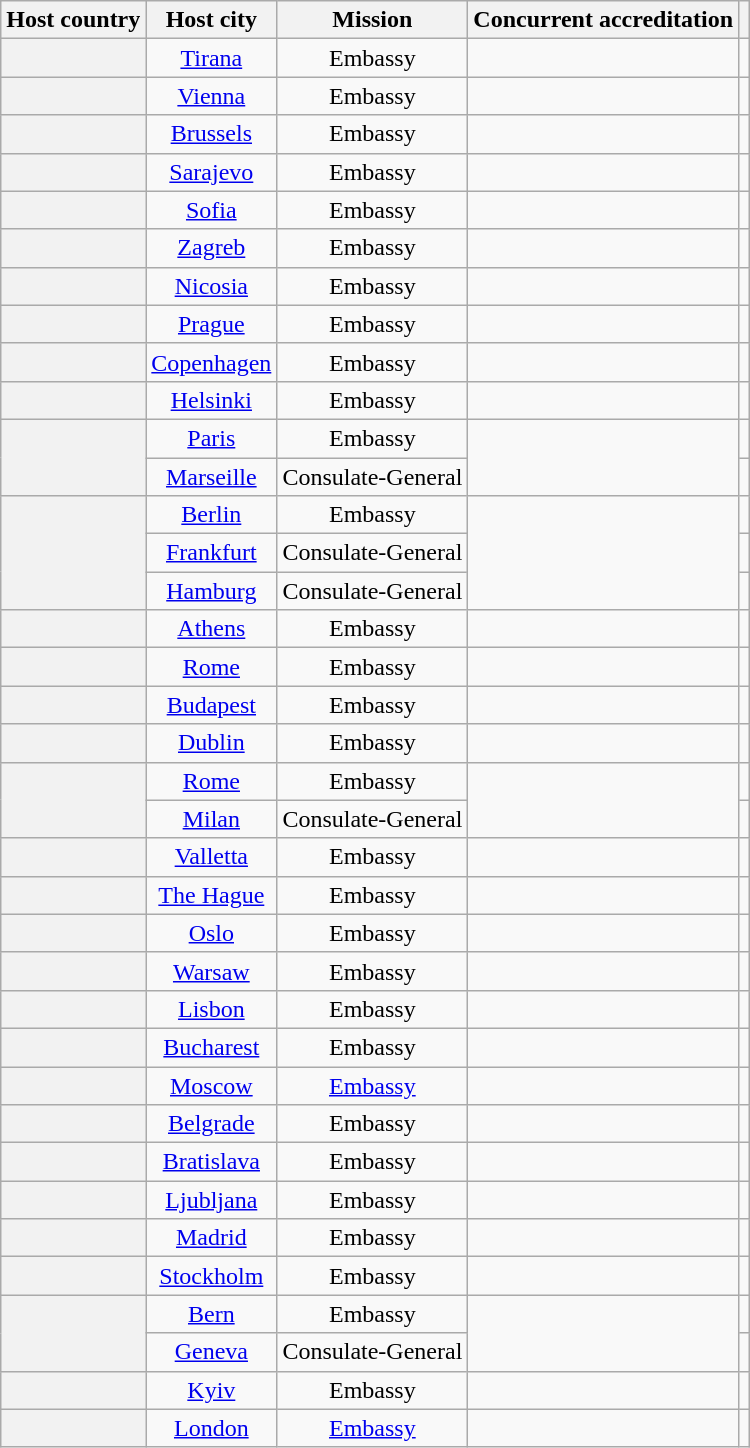<table class="wikitable plainrowheaders" style="text-align:center">
<tr>
<th scope="col">Host country</th>
<th scope="col">Host city</th>
<th scope="col">Mission</th>
<th scope="col">Concurrent accreditation</th>
<th scope="col"></th>
</tr>
<tr>
<th scope="row"></th>
<td><a href='#'>Tirana</a></td>
<td>Embassy</td>
<td></td>
<td></td>
</tr>
<tr>
<th scope="row"></th>
<td><a href='#'>Vienna</a></td>
<td>Embassy</td>
<td></td>
<td></td>
</tr>
<tr>
<th scope="row"></th>
<td><a href='#'>Brussels</a></td>
<td>Embassy</td>
<td></td>
<td></td>
</tr>
<tr>
<th scope="row"></th>
<td><a href='#'>Sarajevo</a></td>
<td>Embassy</td>
<td></td>
<td></td>
</tr>
<tr>
<th scope="row"></th>
<td><a href='#'>Sofia</a></td>
<td>Embassy</td>
<td></td>
<td></td>
</tr>
<tr>
<th scope="row"></th>
<td><a href='#'>Zagreb</a></td>
<td>Embassy</td>
<td></td>
<td></td>
</tr>
<tr>
<th scope="row"></th>
<td><a href='#'>Nicosia</a></td>
<td>Embassy</td>
<td></td>
<td></td>
</tr>
<tr>
<th scope="row"></th>
<td><a href='#'>Prague</a></td>
<td>Embassy</td>
<td></td>
<td></td>
</tr>
<tr>
<th scope="row"></th>
<td><a href='#'>Copenhagen</a></td>
<td>Embassy</td>
<td></td>
<td></td>
</tr>
<tr>
<th scope="row"></th>
<td><a href='#'>Helsinki</a></td>
<td>Embassy</td>
<td></td>
<td></td>
</tr>
<tr>
<th scope="row" rowspan="2"></th>
<td><a href='#'>Paris</a></td>
<td>Embassy</td>
<td rowspan="2"></td>
<td></td>
</tr>
<tr>
<td><a href='#'>Marseille</a></td>
<td>Consulate-General</td>
<td></td>
</tr>
<tr>
<th scope="row" rowspan="3"></th>
<td><a href='#'>Berlin</a></td>
<td>Embassy</td>
<td rowspan="3"></td>
<td></td>
</tr>
<tr>
<td><a href='#'>Frankfurt</a></td>
<td>Consulate-General</td>
<td></td>
</tr>
<tr>
<td><a href='#'>Hamburg</a></td>
<td>Consulate-General</td>
<td></td>
</tr>
<tr>
<th scope="row"></th>
<td><a href='#'>Athens</a></td>
<td>Embassy</td>
<td></td>
<td></td>
</tr>
<tr>
<th scope="row"></th>
<td><a href='#'>Rome</a></td>
<td>Embassy</td>
<td></td>
<td></td>
</tr>
<tr>
<th scope="row"></th>
<td><a href='#'>Budapest</a></td>
<td>Embassy</td>
<td></td>
<td></td>
</tr>
<tr>
<th scope="row"></th>
<td><a href='#'>Dublin</a></td>
<td>Embassy</td>
<td></td>
<td></td>
</tr>
<tr>
<th scope="row" rowspan="2"></th>
<td><a href='#'>Rome</a></td>
<td>Embassy</td>
<td rowspan="2"></td>
<td></td>
</tr>
<tr>
<td><a href='#'>Milan</a></td>
<td>Consulate-General</td>
<td></td>
</tr>
<tr>
<th scope="row"></th>
<td><a href='#'>Valletta</a></td>
<td>Embassy</td>
<td></td>
<td></td>
</tr>
<tr>
<th scope="row"></th>
<td><a href='#'>The Hague</a></td>
<td>Embassy</td>
<td></td>
<td></td>
</tr>
<tr>
<th scope="row"></th>
<td><a href='#'>Oslo</a></td>
<td>Embassy</td>
<td></td>
<td></td>
</tr>
<tr>
<th scope="row"></th>
<td><a href='#'>Warsaw</a></td>
<td>Embassy</td>
<td></td>
<td></td>
</tr>
<tr>
<th scope="row"></th>
<td><a href='#'>Lisbon</a></td>
<td>Embassy</td>
<td></td>
<td></td>
</tr>
<tr>
<th scope="row"></th>
<td><a href='#'>Bucharest</a></td>
<td>Embassy</td>
<td></td>
<td></td>
</tr>
<tr>
<th scope="row"></th>
<td><a href='#'>Moscow</a></td>
<td><a href='#'>Embassy</a></td>
<td></td>
<td></td>
</tr>
<tr>
<th scope="row"></th>
<td><a href='#'>Belgrade</a></td>
<td>Embassy</td>
<td></td>
<td></td>
</tr>
<tr>
<th scope="row"></th>
<td><a href='#'>Bratislava</a></td>
<td>Embassy</td>
<td></td>
<td></td>
</tr>
<tr>
<th scope="row"></th>
<td><a href='#'>Ljubljana</a></td>
<td>Embassy</td>
<td></td>
<td></td>
</tr>
<tr>
<th scope="row"></th>
<td><a href='#'>Madrid</a></td>
<td>Embassy</td>
<td></td>
<td></td>
</tr>
<tr>
<th scope="row"></th>
<td><a href='#'>Stockholm</a></td>
<td>Embassy</td>
<td></td>
<td></td>
</tr>
<tr>
<th scope="row" rowspan="2"></th>
<td><a href='#'>Bern</a></td>
<td>Embassy</td>
<td rowspan="2"></td>
<td></td>
</tr>
<tr>
<td><a href='#'>Geneva</a></td>
<td>Consulate-General</td>
<td></td>
</tr>
<tr>
<th scope="row"></th>
<td><a href='#'>Kyiv</a></td>
<td>Embassy</td>
<td></td>
<td></td>
</tr>
<tr>
<th scope="row"></th>
<td><a href='#'>London</a></td>
<td><a href='#'>Embassy</a></td>
<td></td>
<td></td>
</tr>
</table>
